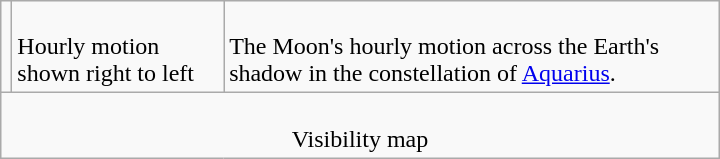<table class=wikitable width=480>
<tr>
<td></td>
<td><br>Hourly motion shown right to left</td>
<td><br>The Moon's hourly motion across the Earth's shadow in the constellation of <a href='#'>Aquarius</a>.</td>
</tr>
<tr align=center>
<td colspan=3><br>Visibility map</td>
</tr>
</table>
